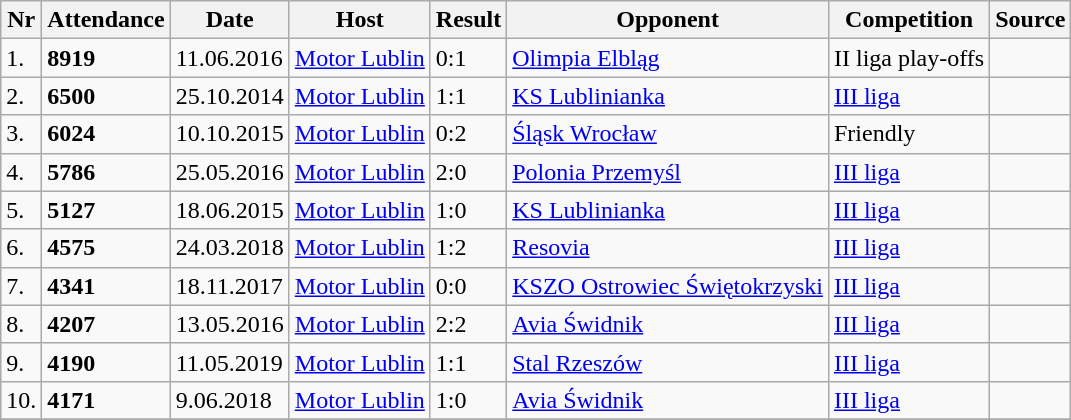<table class="wikitable">
<tr>
<th>Nr</th>
<th>Attendance</th>
<th>Date</th>
<th>Host</th>
<th>Result</th>
<th>Opponent</th>
<th>Competition</th>
<th>Source</th>
</tr>
<tr>
<td>1.</td>
<td><strong>8919</strong></td>
<td>11.06.2016</td>
<td><a href='#'>Motor Lublin</a></td>
<td>0:1</td>
<td><a href='#'>Olimpia Elbląg</a></td>
<td>II liga play-offs</td>
<td></td>
</tr>
<tr>
<td>2.</td>
<td><strong>6500</strong></td>
<td>25.10.2014</td>
<td><a href='#'>Motor Lublin</a></td>
<td>1:1</td>
<td><a href='#'>KS Lublinianka</a></td>
<td><a href='#'>III liga</a></td>
<td></td>
</tr>
<tr>
<td>3.</td>
<td><strong>6024</strong></td>
<td>10.10.2015</td>
<td><a href='#'>Motor Lublin</a></td>
<td>0:2</td>
<td><a href='#'>Śląsk Wrocław</a></td>
<td>Friendly</td>
<td></td>
</tr>
<tr>
<td>4.</td>
<td><strong>5786</strong></td>
<td>25.05.2016</td>
<td><a href='#'>Motor Lublin</a></td>
<td>2:0</td>
<td><a href='#'>Polonia Przemyśl</a></td>
<td><a href='#'>III liga</a></td>
<td></td>
</tr>
<tr>
<td>5.</td>
<td><strong>5127</strong></td>
<td>18.06.2015</td>
<td><a href='#'>Motor Lublin</a></td>
<td>1:0</td>
<td><a href='#'>KS Lublinianka</a></td>
<td><a href='#'>III liga</a></td>
<td></td>
</tr>
<tr>
<td>6.</td>
<td><strong>4575</strong></td>
<td>24.03.2018</td>
<td><a href='#'>Motor Lublin</a></td>
<td>1:2</td>
<td><a href='#'>Resovia</a></td>
<td><a href='#'>III liga</a></td>
<td></td>
</tr>
<tr>
<td>7.</td>
<td><strong>4341</strong></td>
<td>18.11.2017</td>
<td><a href='#'>Motor Lublin</a></td>
<td>0:0</td>
<td><a href='#'>KSZO Ostrowiec Świętokrzyski</a></td>
<td><a href='#'>III liga</a></td>
<td></td>
</tr>
<tr>
<td>8.</td>
<td><strong>4207</strong></td>
<td>13.05.2016</td>
<td><a href='#'>Motor Lublin</a></td>
<td>2:2</td>
<td><a href='#'>Avia Świdnik</a></td>
<td><a href='#'>III liga</a></td>
<td></td>
</tr>
<tr>
<td>9.</td>
<td><strong>4190</strong></td>
<td>11.05.2019</td>
<td><a href='#'>Motor Lublin</a></td>
<td>1:1</td>
<td><a href='#'>Stal Rzeszów</a></td>
<td><a href='#'>III liga</a></td>
<td></td>
</tr>
<tr>
<td>10.</td>
<td><strong>4171</strong></td>
<td>9.06.2018</td>
<td><a href='#'>Motor Lublin</a></td>
<td>1:0</td>
<td><a href='#'>Avia Świdnik</a></td>
<td><a href='#'>III liga</a></td>
<td></td>
</tr>
<tr>
</tr>
</table>
